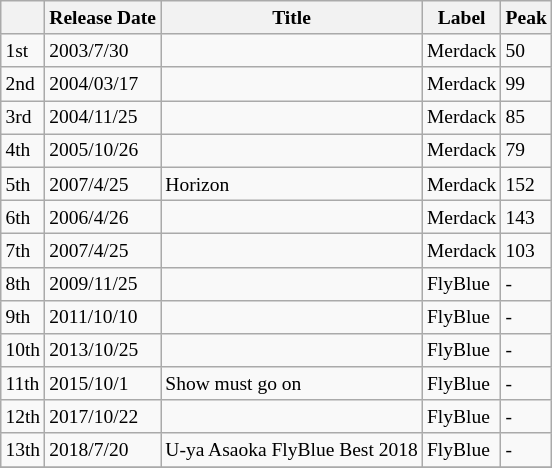<table class=wikitable style="font-size:small">
<tr>
<th></th>
<th>Release Date</th>
<th>Title</th>
<th>Label</th>
<th>Peak</th>
</tr>
<tr>
<td>1st</td>
<td>2003/7/30</td>
<td></td>
<td>Merdack</td>
<td>50</td>
</tr>
<tr>
<td>2nd</td>
<td>2004/03/17</td>
<td></td>
<td>Merdack</td>
<td>99</td>
</tr>
<tr>
<td>3rd</td>
<td>2004/11/25</td>
<td></td>
<td>Merdack</td>
<td>85</td>
</tr>
<tr>
<td>4th</td>
<td>2005/10/26</td>
<td></td>
<td>Merdack</td>
<td>79</td>
</tr>
<tr>
<td>5th</td>
<td>2007/4/25</td>
<td>Horizon</td>
<td>Merdack</td>
<td>152</td>
</tr>
<tr>
<td>6th</td>
<td>2006/4/26</td>
<td></td>
<td>Merdack</td>
<td>143</td>
</tr>
<tr>
<td>7th</td>
<td>2007/4/25</td>
<td></td>
<td>Merdack</td>
<td>103</td>
</tr>
<tr>
<td>8th</td>
<td>2009/11/25</td>
<td></td>
<td>FlyBlue</td>
<td>- </td>
</tr>
<tr>
<td>9th</td>
<td>2011/10/10</td>
<td></td>
<td>FlyBlue</td>
<td>-</td>
</tr>
<tr>
<td>10th</td>
<td>2013/10/25</td>
<td></td>
<td>FlyBlue</td>
<td>-</td>
</tr>
<tr>
<td>11th</td>
<td>2015/10/1</td>
<td>Show must go on</td>
<td>FlyBlue</td>
<td>-</td>
</tr>
<tr>
<td>12th</td>
<td>2017/10/22</td>
<td></td>
<td>FlyBlue</td>
<td>-</td>
</tr>
<tr>
<td>13th</td>
<td>2018/7/20</td>
<td>U-ya Asaoka FlyBlue Best 2018</td>
<td>FlyBlue</td>
<td>-</td>
</tr>
<tr>
</tr>
</table>
